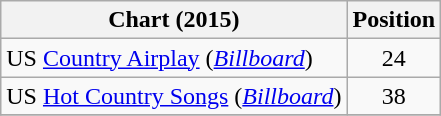<table class="wikitable sortable">
<tr>
<th scope="col">Chart (2015)</th>
<th scope="col">Position</th>
</tr>
<tr>
<td>US <a href='#'>Country Airplay</a> (<em><a href='#'>Billboard</a></em>)</td>
<td align="center">24</td>
</tr>
<tr>
<td>US <a href='#'>Hot Country Songs</a> (<em><a href='#'>Billboard</a></em>)</td>
<td align="center">38</td>
</tr>
<tr>
</tr>
</table>
